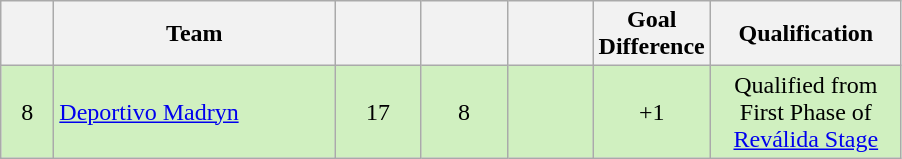<table class="wikitable" style="text-align: center;">
<tr>
<th width=28><br></th>
<th width=180>Team</th>
<th width=50></th>
<th width=50></th>
<th width=50></th>
<th width=50>Goal Difference</th>
<th width=120>Qualification</th>
</tr>
<tr bgcolor=#D0F0C0>
<td>8</td>
<td align="left"><a href='#'>Deportivo Madryn</a></td>
<td>17</td>
<td>8</td>
<td><strong></strong></td>
<td>+1</td>
<td rowspan=4>Qualified from First Phase of <a href='#'>Reválida Stage</a></td>
</tr>
</table>
